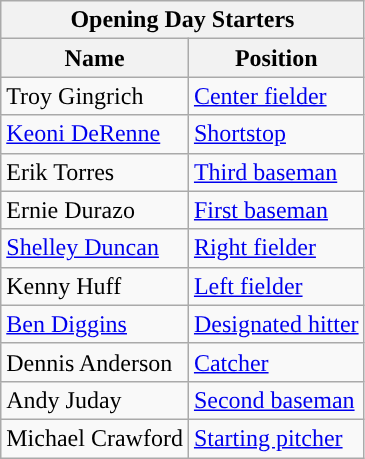<table class="wikitable" style="text-align:left">
<tr>
<th colspan="2">Opening Day Starters</th>
</tr>
<tr>
<th>Name</th>
<th>Position</th>
</tr>
<tr>
<td>Troy Gingrich</td>
<td><a href='#'>Center fielder</a></td>
</tr>
<tr>
<td><a href='#'>Keoni DeRenne</a></td>
<td><a href='#'>Shortstop</a></td>
</tr>
<tr>
<td>Erik Torres</td>
<td><a href='#'>Third baseman</a></td>
</tr>
<tr>
<td>Ernie Durazo</td>
<td><a href='#'>First baseman</a></td>
</tr>
<tr>
<td><a href='#'>Shelley Duncan</a></td>
<td><a href='#'>Right fielder</a></td>
</tr>
<tr>
<td>Kenny Huff</td>
<td><a href='#'>Left fielder</a></td>
</tr>
<tr>
<td><a href='#'>Ben Diggins</a></td>
<td><a href='#'>Designated hitter</a></td>
</tr>
<tr>
<td>Dennis Anderson</td>
<td><a href='#'>Catcher</a></td>
</tr>
<tr>
<td>Andy Juday</td>
<td><a href='#'>Second baseman</a></td>
</tr>
<tr>
<td>Michael Crawford</td>
<td><a href='#'>Starting pitcher</a></td>
</tr>
</table>
